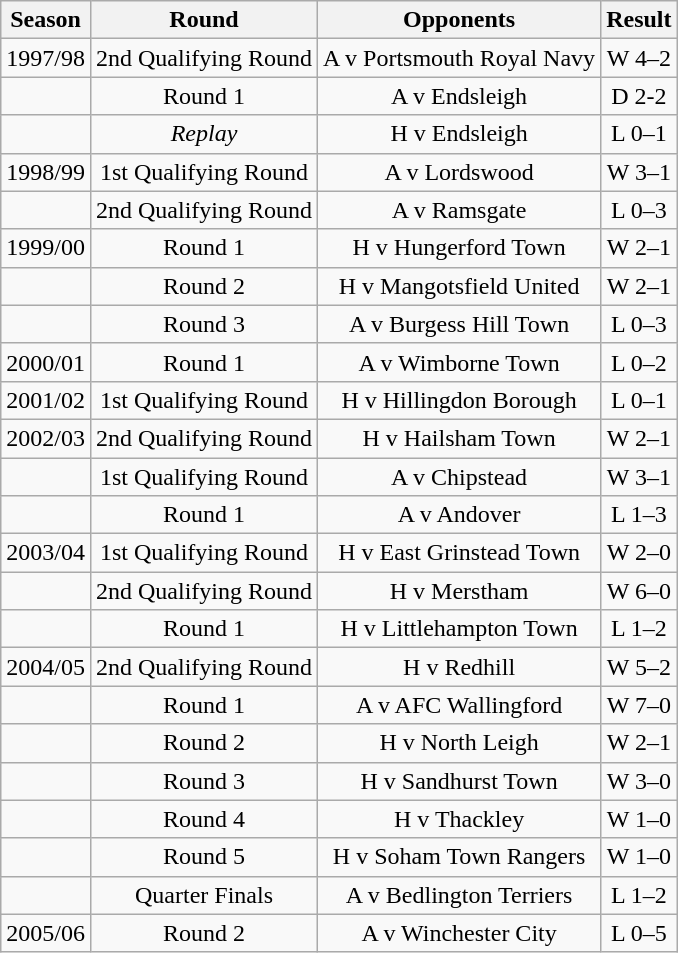<table class="wikitable collapsible collapsed" style=text-align:center>
<tr>
<th>Season</th>
<th>Round</th>
<th>Opponents</th>
<th>Result</th>
</tr>
<tr>
<td>1997/98</td>
<td>2nd Qualifying Round</td>
<td>A v Portsmouth Royal Navy</td>
<td>W 4–2</td>
</tr>
<tr>
<td></td>
<td>Round 1</td>
<td>A v Endsleigh</td>
<td>D 2-2</td>
</tr>
<tr>
<td></td>
<td><em>Replay</em></td>
<td>H v Endsleigh</td>
<td>L 0–1</td>
</tr>
<tr>
<td>1998/99</td>
<td>1st Qualifying Round</td>
<td>A v Lordswood</td>
<td>W 3–1</td>
</tr>
<tr>
<td></td>
<td>2nd Qualifying Round</td>
<td>A v Ramsgate</td>
<td>L 0–3</td>
</tr>
<tr>
<td>1999/00</td>
<td>Round 1</td>
<td>H v Hungerford Town</td>
<td>W 2–1</td>
</tr>
<tr>
<td></td>
<td>Round 2</td>
<td>H v Mangotsfield United</td>
<td>W 2–1</td>
</tr>
<tr>
<td></td>
<td>Round 3</td>
<td>A v Burgess Hill Town</td>
<td>L 0–3</td>
</tr>
<tr>
<td>2000/01</td>
<td>Round 1</td>
<td>A v Wimborne Town</td>
<td>L 0–2</td>
</tr>
<tr>
<td>2001/02</td>
<td>1st Qualifying Round</td>
<td>H v Hillingdon Borough</td>
<td>L 0–1</td>
</tr>
<tr>
<td>2002/03</td>
<td>2nd Qualifying Round</td>
<td>H v Hailsham Town</td>
<td>W 2–1</td>
</tr>
<tr>
<td></td>
<td>1st Qualifying Round</td>
<td>A v Chipstead</td>
<td>W 3–1</td>
</tr>
<tr>
<td></td>
<td>Round 1</td>
<td>A v Andover</td>
<td>L 1–3</td>
</tr>
<tr>
<td>2003/04</td>
<td>1st Qualifying Round</td>
<td>H v East Grinstead Town</td>
<td>W 2–0</td>
</tr>
<tr>
<td></td>
<td>2nd Qualifying Round</td>
<td>H v Merstham</td>
<td>W 6–0</td>
</tr>
<tr>
<td></td>
<td>Round 1</td>
<td>H v Littlehampton Town</td>
<td>L 1–2</td>
</tr>
<tr>
<td>2004/05</td>
<td>2nd Qualifying Round</td>
<td>H v Redhill</td>
<td>W 5–2</td>
</tr>
<tr>
<td></td>
<td>Round 1</td>
<td>A v AFC Wallingford</td>
<td>W 7–0</td>
</tr>
<tr>
<td></td>
<td>Round 2</td>
<td>H v North Leigh</td>
<td>W 2–1</td>
</tr>
<tr>
<td></td>
<td>Round 3</td>
<td>H v Sandhurst Town</td>
<td>W 3–0</td>
</tr>
<tr>
<td></td>
<td>Round 4</td>
<td>H v Thackley</td>
<td>W 1–0</td>
</tr>
<tr>
<td></td>
<td>Round 5</td>
<td>H v Soham Town Rangers</td>
<td>W 1–0</td>
</tr>
<tr>
<td></td>
<td>Quarter Finals</td>
<td>A v Bedlington Terriers</td>
<td>L 1–2</td>
</tr>
<tr>
<td>2005/06</td>
<td>Round 2</td>
<td>A v Winchester City</td>
<td>L 0–5</td>
</tr>
</table>
